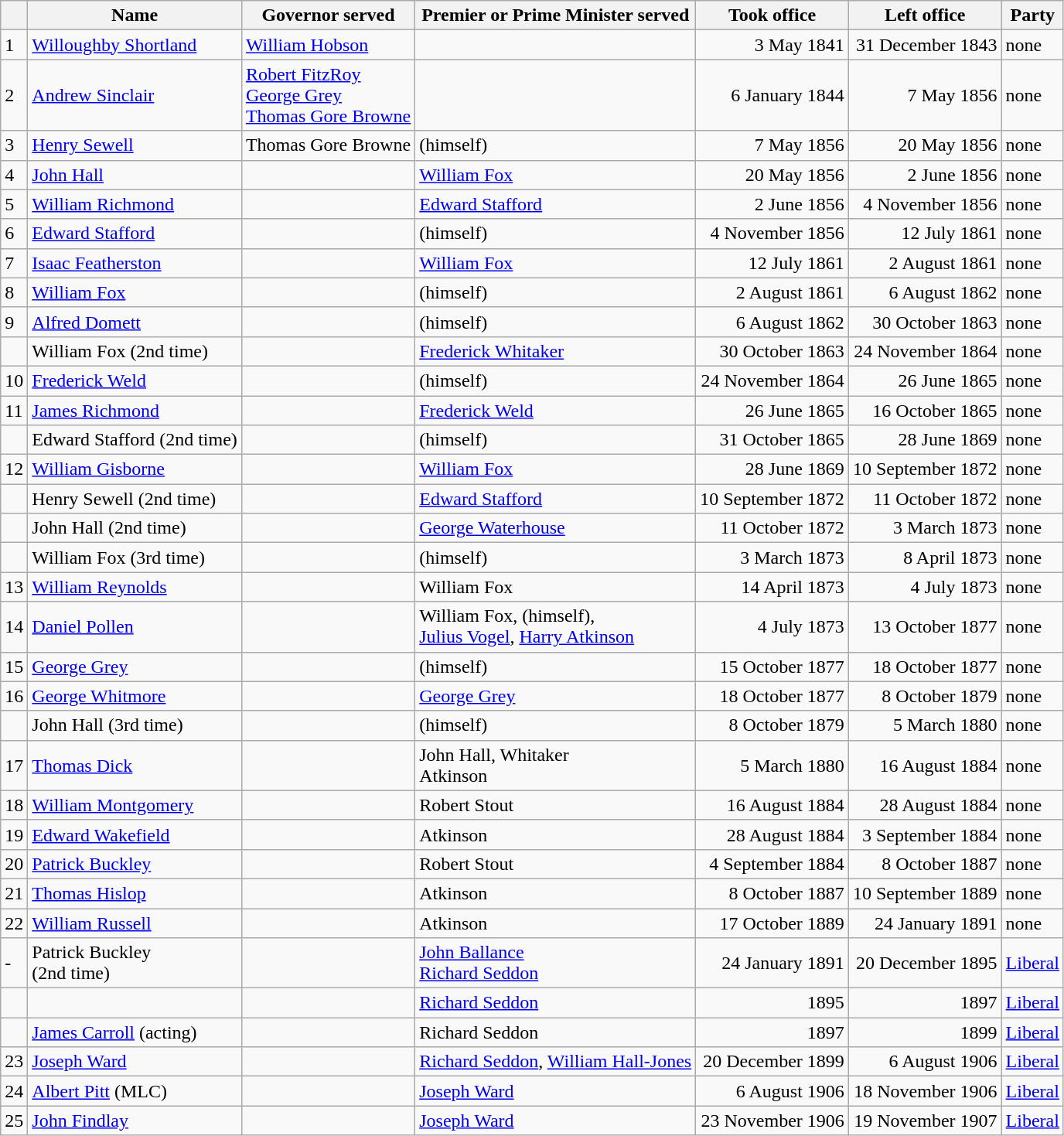<table class=wikitable>
<tr>
<th></th>
<th>Name</th>
<th>Governor served</th>
<th>Premier or Prime Minister served</th>
<th>Took office</th>
<th>Left office</th>
<th>Party</th>
</tr>
<tr>
<td>1</td>
<td><a href='#'>Willoughby Shortland</a></td>
<td><a href='#'>William Hobson</a></td>
<td></td>
<td align="right">3 May 1841</td>
<td align="right">31 December 1843</td>
<td bgcolor=><span>none</span></td>
</tr>
<tr>
<td>2</td>
<td><a href='#'>Andrew Sinclair</a></td>
<td><a href='#'>Robert FitzRoy</a><br><a href='#'>George Grey</a><br><a href='#'>Thomas Gore Browne</a></td>
<td></td>
<td align="right">6 January 1844</td>
<td align="right">7 May 1856</td>
<td bgcolor=><span>none</span></td>
</tr>
<tr>
<td>3</td>
<td><a href='#'>Henry Sewell</a></td>
<td>Thomas Gore Browne</td>
<td><span>(himself)</span></td>
<td align="right">7 May 1856</td>
<td align="right">20 May 1856</td>
<td bgcolor=><span>none</span></td>
</tr>
<tr>
<td>4</td>
<td><a href='#'>John Hall</a></td>
<td></td>
<td><a href='#'>William Fox</a></td>
<td align="right">20 May 1856</td>
<td align="right">2 June 1856</td>
<td bgcolor=><span>none</span></td>
</tr>
<tr>
<td>5</td>
<td><a href='#'>William Richmond</a></td>
<td></td>
<td><a href='#'>Edward Stafford</a></td>
<td align="right">2 June 1856</td>
<td align="right">4 November 1856</td>
<td bgcolor=><span>none</span></td>
</tr>
<tr>
<td>6</td>
<td><a href='#'>Edward Stafford</a></td>
<td></td>
<td><span>(himself)</span></td>
<td align="right">4 November 1856</td>
<td align="right">12 July 1861</td>
<td bgcolor=><span>none</span></td>
</tr>
<tr>
<td>7</td>
<td><a href='#'>Isaac Featherston</a></td>
<td></td>
<td><a href='#'>William Fox</a></td>
<td align="right">12 July 1861</td>
<td align="right">2 August 1861</td>
<td bgcolor=><span>none</span></td>
</tr>
<tr>
<td>8</td>
<td><a href='#'>William Fox</a></td>
<td></td>
<td><span>(himself)</span></td>
<td align="right">2 August 1861</td>
<td align="right">6 August 1862</td>
<td bgcolor=><span>none</span></td>
</tr>
<tr>
<td>9</td>
<td><a href='#'>Alfred Domett</a></td>
<td></td>
<td><span>(himself)</span></td>
<td align="right">6 August 1862</td>
<td align="right">30 October 1863</td>
<td bgcolor=><span>none</span></td>
</tr>
<tr>
<td></td>
<td>William Fox <span>(2nd time)</span></td>
<td></td>
<td><a href='#'>Frederick Whitaker</a></td>
<td align="right">30 October 1863</td>
<td align="right">24 November 1864</td>
<td bgcolor=><span>none</span></td>
</tr>
<tr>
<td>10</td>
<td><a href='#'>Frederick Weld</a></td>
<td></td>
<td><span>(himself)</span></td>
<td align="right">24 November 1864</td>
<td align="right">26 June 1865</td>
<td bgcolor=><span>none</span></td>
</tr>
<tr>
<td>11</td>
<td><a href='#'>James Richmond</a></td>
<td></td>
<td><a href='#'>Frederick Weld</a></td>
<td align="right">26 June 1865</td>
<td align="right">16 October 1865</td>
<td bgcolor=><span>none</span></td>
</tr>
<tr>
<td></td>
<td>Edward Stafford <span>(2nd time)</span></td>
<td></td>
<td><span>(himself)</span></td>
<td align="right">31 October 1865</td>
<td align="right">28 June 1869</td>
<td bgcolor=><span>none</span></td>
</tr>
<tr>
<td>12</td>
<td><a href='#'>William Gisborne</a></td>
<td></td>
<td><a href='#'>William Fox</a></td>
<td align="right">28 June 1869</td>
<td align="right">10 September 1872</td>
<td bgcolor=><span>none</span></td>
</tr>
<tr>
<td></td>
<td>Henry Sewell <span>(2nd time)</span></td>
<td></td>
<td><a href='#'>Edward Stafford</a></td>
<td align="right">10 September 1872</td>
<td align="right">11 October 1872</td>
<td bgcolor=><span>none</span></td>
</tr>
<tr>
<td></td>
<td>John Hall <span>(2nd time)</span></td>
<td></td>
<td><a href='#'>George Waterhouse</a></td>
<td align="right">11 October 1872</td>
<td align="right">3 March 1873</td>
<td bgcolor=><span>none</span></td>
</tr>
<tr>
<td></td>
<td>William Fox <span>(3rd time)</span></td>
<td></td>
<td><span>(himself)</span></td>
<td align="right">3 March 1873</td>
<td align="right">8 April 1873</td>
<td bgcolor=><span>none</span></td>
</tr>
<tr>
<td>13</td>
<td><a href='#'>William Reynolds</a></td>
<td></td>
<td>William Fox</td>
<td align="right">14 April 1873</td>
<td align="right">4 July 1873</td>
<td bgcolor=><span>none</span></td>
</tr>
<tr>
<td>14</td>
<td><a href='#'>Daniel Pollen</a></td>
<td></td>
<td>William Fox, <span>(himself)</span>,<br><a href='#'>Julius Vogel</a>, <a href='#'>Harry Atkinson</a></td>
<td align="right">4 July 1873</td>
<td align="right">13 October 1877</td>
<td bgcolor=><span>none</span></td>
</tr>
<tr>
<td>15</td>
<td><a href='#'>George Grey</a></td>
<td></td>
<td><span>(himself)</span></td>
<td align="right">15 October 1877</td>
<td align="right">18 October 1877</td>
<td bgcolor=><span>none</span></td>
</tr>
<tr>
<td>16</td>
<td><a href='#'>George Whitmore</a></td>
<td></td>
<td><a href='#'>George Grey</a></td>
<td align="right">18 October 1877</td>
<td align="right">8 October 1879</td>
<td bgcolor=><span>none</span></td>
</tr>
<tr>
<td></td>
<td>John Hall <span>(3rd time)</span></td>
<td></td>
<td><span>(himself)</span></td>
<td align="right">8 October 1879</td>
<td align="right">5 March 1880</td>
<td bgcolor=><span>none</span></td>
</tr>
<tr>
<td>17</td>
<td><a href='#'>Thomas Dick</a></td>
<td></td>
<td>John Hall, Whitaker<br>Atkinson</td>
<td align="right">5 March 1880</td>
<td align="right">16 August 1884</td>
<td bgcolor=><span>none</span></td>
</tr>
<tr>
<td>18</td>
<td><a href='#'>William Montgomery</a></td>
<td></td>
<td>Robert Stout</td>
<td align="right">16 August 1884</td>
<td align="right">28 August 1884</td>
<td bgcolor=><span>none</span></td>
</tr>
<tr>
<td>19</td>
<td><a href='#'>Edward Wakefield</a></td>
<td></td>
<td>Atkinson</td>
<td align="right">28 August 1884</td>
<td align="right">3 September 1884</td>
<td bgcolor=><span>none</span></td>
</tr>
<tr>
<td>20</td>
<td><a href='#'>Patrick Buckley</a></td>
<td></td>
<td>Robert Stout</td>
<td align="right">4 September 1884</td>
<td align="right">8 October 1887</td>
<td bgcolor=><span>none</span></td>
</tr>
<tr>
<td>21</td>
<td><a href='#'>Thomas Hislop</a></td>
<td></td>
<td>Atkinson</td>
<td align="right">8 October 1887</td>
<td align="right">10 September 1889</td>
<td bgcolor=><span>none</span></td>
</tr>
<tr>
<td>22</td>
<td><a href='#'>William Russell</a></td>
<td></td>
<td>Atkinson</td>
<td align="right">17 October 1889</td>
<td align="right">24 January 1891</td>
<td bgcolor=><span>none</span></td>
</tr>
<tr>
<td>-</td>
<td>Patrick Buckley<br><span>(2nd time)</span></td>
<td></td>
<td><a href='#'>John Ballance</a><br><a href='#'>Richard Seddon</a></td>
<td align="right">24 January 1891</td>
<td align="right">20 December 1895</td>
<td bgcolor=><a href='#'>Liberal</a></td>
</tr>
<tr>
<td></td>
<td></td>
<td></td>
<td><a href='#'>Richard Seddon</a></td>
<td align="right">1895</td>
<td align="right">1897</td>
<td bgcolor=><a href='#'>Liberal</a></td>
</tr>
<tr>
<td></td>
<td><a href='#'>James Carroll</a> (acting) </td>
<td></td>
<td>Richard Seddon</td>
<td align="right">1897</td>
<td align="right">1899</td>
<td bgcolor=><a href='#'>Liberal</a></td>
</tr>
<tr>
<td>23</td>
<td><a href='#'>Joseph Ward</a> </td>
<td></td>
<td><a href='#'>Richard Seddon</a>, <a href='#'>William Hall-Jones</a></td>
<td align="right">20 December 1899</td>
<td align="right">6 August 1906</td>
<td bgcolor=><a href='#'>Liberal</a></td>
</tr>
<tr>
<td>24</td>
<td><a href='#'>Albert Pitt</a> (MLC) </td>
<td></td>
<td><a href='#'>Joseph Ward</a></td>
<td align="right">6 August 1906</td>
<td align="right">18 November 1906</td>
<td bgcolor=><a href='#'>Liberal</a></td>
</tr>
<tr>
<td>25</td>
<td><a href='#'>John Findlay</a> </td>
<td></td>
<td><a href='#'>Joseph Ward</a></td>
<td align="right">23 November 1906</td>
<td align="right">19 November 1907</td>
<td bgcolor=><a href='#'>Liberal</a></td>
</tr>
</table>
